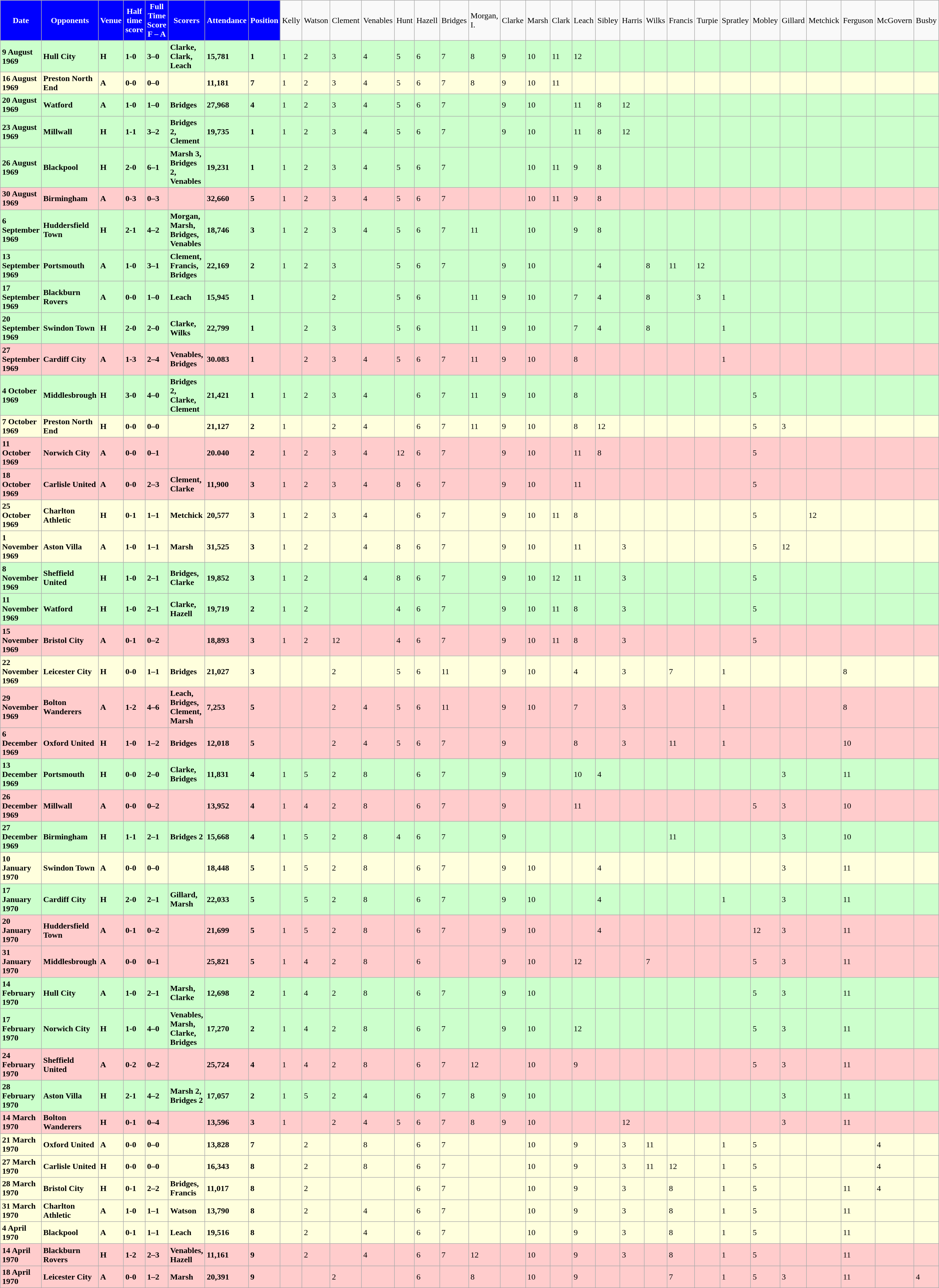<table class="wikitable">
<tr>
<th style="background:#0000FF; color:white; text-align:center;">Date</th>
<th style="background:#0000FF; color:white; text-align:center;">Opponents</th>
<th style="background:#0000FF; color:white; text-align:center;">Venue</th>
<th style="background:#0000FF; color:white; text-align:center;">Half time score</th>
<th style="background:#0000FF; color:white; text-align:center;">Full Time Score<br><strong>F – A</strong></th>
<th style="background:#0000FF; color:white; text-align:center;">Scorers</th>
<th style="background:#0000FF; color:white; text-align:center;">Attendance</th>
<th style="background:#0000FF; color:white; text-align:center;">Position</th>
<td>Kelly</td>
<td>Watson</td>
<td>Clement</td>
<td>Venables</td>
<td>Hunt</td>
<td>Hazell</td>
<td>Bridges</td>
<td>Morgan, I.</td>
<td>Clarke</td>
<td>Marsh</td>
<td>Clark</td>
<td>Leach</td>
<td>Sibley</td>
<td>Harris</td>
<td>Wilks</td>
<td>Francis</td>
<td>Turpie</td>
<td>Spratley</td>
<td>Mobley</td>
<td>Gillard</td>
<td>Metchick</td>
<td>Ferguson</td>
<td>McGovern</td>
<td>Busby</td>
</tr>
<tr bgcolor="#ccffcc">
<td><strong>9 August 1969</strong></td>
<td><strong>Hull City</strong></td>
<td><strong>H</strong></td>
<td><strong>1-0</strong></td>
<td><strong>3–0</strong></td>
<td><strong>Clarke, Clark, Leach</strong></td>
<td><strong>15,781</strong></td>
<td><strong>1</strong></td>
<td>1</td>
<td>2</td>
<td>3</td>
<td>4</td>
<td>5</td>
<td>6</td>
<td>7</td>
<td>8</td>
<td>9</td>
<td>10</td>
<td>11</td>
<td>12</td>
<td></td>
<td></td>
<td></td>
<td></td>
<td></td>
<td></td>
<td></td>
<td></td>
<td></td>
<td></td>
<td></td>
<td></td>
</tr>
<tr bgcolor="#ffffdd">
<td><strong>16 August 1969</strong></td>
<td><strong>Preston North End</strong></td>
<td><strong>A</strong></td>
<td><strong>0-0</strong></td>
<td><strong>0–0</strong></td>
<td></td>
<td><strong>11,181</strong></td>
<td><strong>7</strong></td>
<td>1</td>
<td>2</td>
<td>3</td>
<td>4</td>
<td>5</td>
<td>6</td>
<td>7</td>
<td>8</td>
<td>9</td>
<td>10</td>
<td>11</td>
<td></td>
<td></td>
<td></td>
<td></td>
<td></td>
<td></td>
<td></td>
<td></td>
<td></td>
<td></td>
<td></td>
<td></td>
<td></td>
</tr>
<tr bgcolor="#ccffcc">
<td><strong>20 August 1969</strong></td>
<td><strong>Watford</strong></td>
<td><strong>A</strong></td>
<td><strong>1-0</strong></td>
<td><strong>1–0</strong></td>
<td><strong>Bridges</strong></td>
<td><strong>27,968</strong></td>
<td><strong>4</strong></td>
<td>1</td>
<td>2</td>
<td>3</td>
<td>4</td>
<td>5</td>
<td>6</td>
<td>7</td>
<td></td>
<td>9</td>
<td>10</td>
<td></td>
<td>11</td>
<td>8</td>
<td>12</td>
<td></td>
<td></td>
<td></td>
<td></td>
<td></td>
<td></td>
<td></td>
<td></td>
<td></td>
<td></td>
</tr>
<tr bgcolor="#ccffcc">
<td><strong>23 August 1969</strong></td>
<td><strong>Millwall</strong></td>
<td><strong>H</strong></td>
<td><strong>1-1</strong></td>
<td><strong>3–2</strong></td>
<td><strong>Bridges 2, Clement</strong></td>
<td><strong>19,735</strong></td>
<td><strong>1</strong></td>
<td>1</td>
<td>2</td>
<td>3</td>
<td>4</td>
<td>5</td>
<td>6</td>
<td>7</td>
<td></td>
<td>9</td>
<td>10</td>
<td></td>
<td>11</td>
<td>8</td>
<td>12</td>
<td></td>
<td></td>
<td></td>
<td></td>
<td></td>
<td></td>
<td></td>
<td></td>
<td></td>
<td></td>
</tr>
<tr bgcolor="#ccffcc">
<td><strong>26 August 1969</strong></td>
<td><strong>Blackpool</strong></td>
<td><strong>H</strong></td>
<td><strong>2-0</strong></td>
<td><strong>6–1</strong></td>
<td><strong>Marsh 3, Bridges 2, Venables</strong></td>
<td><strong>19,231</strong></td>
<td><strong>1</strong></td>
<td>1</td>
<td>2</td>
<td>3</td>
<td>4</td>
<td>5</td>
<td>6</td>
<td>7</td>
<td></td>
<td></td>
<td>10</td>
<td>11</td>
<td>9</td>
<td>8</td>
<td></td>
<td></td>
<td></td>
<td></td>
<td></td>
<td></td>
<td></td>
<td></td>
<td></td>
<td></td>
<td></td>
</tr>
<tr bgcolor="#ffcccc">
<td><strong>30 August 1969</strong></td>
<td><strong>Birmingham</strong></td>
<td><strong>A</strong></td>
<td><strong>0-3</strong></td>
<td><strong>0–3</strong></td>
<td></td>
<td><strong>32,660</strong></td>
<td><strong>5</strong></td>
<td>1</td>
<td>2</td>
<td>3</td>
<td>4</td>
<td>5</td>
<td>6</td>
<td>7</td>
<td></td>
<td></td>
<td>10</td>
<td>11</td>
<td>9</td>
<td>8</td>
<td></td>
<td></td>
<td></td>
<td></td>
<td></td>
<td></td>
<td></td>
<td></td>
<td></td>
<td></td>
<td></td>
</tr>
<tr bgcolor="#ccffcc">
<td><strong>6 September 1969</strong></td>
<td><strong>Huddersfield Town</strong></td>
<td><strong>H</strong></td>
<td><strong>2-1</strong></td>
<td><strong>4–2</strong></td>
<td><strong>Morgan, Marsh, Bridges, Venables</strong></td>
<td><strong>18,746</strong></td>
<td><strong>3</strong></td>
<td>1</td>
<td>2</td>
<td>3</td>
<td>4</td>
<td>5</td>
<td>6</td>
<td>7</td>
<td>11</td>
<td></td>
<td>10</td>
<td></td>
<td>9</td>
<td>8</td>
<td></td>
<td></td>
<td></td>
<td></td>
<td></td>
<td></td>
<td></td>
<td></td>
<td></td>
<td></td>
<td></td>
</tr>
<tr bgcolor="#ccffcc">
<td><strong>13 September 1969</strong></td>
<td><strong>Portsmouth</strong></td>
<td><strong>A</strong></td>
<td><strong>1-0</strong></td>
<td><strong>3–1</strong></td>
<td><strong>Clement, Francis, Bridges</strong></td>
<td><strong>22,169</strong></td>
<td><strong>2</strong></td>
<td>1</td>
<td>2</td>
<td>3</td>
<td></td>
<td>5</td>
<td>6</td>
<td>7</td>
<td></td>
<td>9</td>
<td>10</td>
<td></td>
<td></td>
<td>4</td>
<td></td>
<td>8</td>
<td>11</td>
<td>12</td>
<td></td>
<td></td>
<td></td>
<td></td>
<td></td>
<td></td>
<td></td>
</tr>
<tr bgcolor="#ccffcc">
<td><strong>17 September 1969</strong></td>
<td><strong>Blackburn Rovers</strong></td>
<td><strong>A</strong></td>
<td><strong>0-0</strong></td>
<td><strong>1–0</strong></td>
<td><strong>Leach</strong></td>
<td><strong>15,945</strong></td>
<td><strong>1</strong></td>
<td></td>
<td></td>
<td>2</td>
<td></td>
<td>5</td>
<td>6</td>
<td></td>
<td>11</td>
<td>9</td>
<td>10</td>
<td></td>
<td>7</td>
<td>4</td>
<td></td>
<td>8</td>
<td></td>
<td>3</td>
<td>1</td>
<td></td>
<td></td>
<td></td>
<td></td>
<td></td>
<td></td>
</tr>
<tr bgcolor="#ccffcc">
<td><strong>20 September 1969</strong></td>
<td><strong>Swindon Town</strong></td>
<td><strong>H</strong></td>
<td><strong>2-0</strong></td>
<td><strong>2–0</strong></td>
<td><strong>Clarke, Wilks</strong></td>
<td><strong>22,799</strong></td>
<td><strong>1</strong></td>
<td></td>
<td>2</td>
<td>3</td>
<td></td>
<td>5</td>
<td>6</td>
<td></td>
<td>11</td>
<td>9</td>
<td>10</td>
<td></td>
<td>7</td>
<td>4</td>
<td></td>
<td>8</td>
<td></td>
<td></td>
<td>1</td>
<td></td>
<td></td>
<td></td>
<td></td>
<td></td>
<td></td>
</tr>
<tr bgcolor="#ffcccc">
<td><strong>27 September 1969</strong></td>
<td><strong>Cardiff City</strong></td>
<td><strong>A</strong></td>
<td><strong>1-3</strong></td>
<td><strong>2–4</strong></td>
<td><strong>Venables, Bridges</strong></td>
<td><strong>30.083</strong></td>
<td><strong>1</strong></td>
<td></td>
<td>2</td>
<td>3</td>
<td>4</td>
<td>5</td>
<td>6</td>
<td>7</td>
<td>11</td>
<td>9</td>
<td>10</td>
<td></td>
<td>8</td>
<td></td>
<td></td>
<td></td>
<td></td>
<td></td>
<td>1</td>
<td></td>
<td></td>
<td></td>
<td></td>
<td></td>
<td></td>
</tr>
<tr bgcolor="#ccffcc">
<td><strong>4 October 1969</strong></td>
<td><strong>Middlesbrough</strong></td>
<td><strong>H</strong></td>
<td><strong>3-0</strong></td>
<td><strong>4–0</strong></td>
<td><strong>Bridges 2, Clarke, Clement</strong></td>
<td><strong>21,421</strong></td>
<td><strong>1</strong></td>
<td>1</td>
<td>2</td>
<td>3</td>
<td>4</td>
<td></td>
<td>6</td>
<td>7</td>
<td>11</td>
<td>9</td>
<td>10</td>
<td></td>
<td>8</td>
<td></td>
<td></td>
<td></td>
<td></td>
<td></td>
<td></td>
<td>5</td>
<td></td>
<td></td>
<td></td>
<td></td>
<td></td>
</tr>
<tr bgcolor="#ffffdd">
<td><strong>7 October 1969</strong></td>
<td><strong>Preston North End</strong></td>
<td><strong>H</strong></td>
<td><strong>0-0</strong></td>
<td><strong>0–0</strong></td>
<td></td>
<td><strong>21,127</strong></td>
<td><strong>2</strong></td>
<td>1</td>
<td></td>
<td>2</td>
<td>4</td>
<td></td>
<td>6</td>
<td>7</td>
<td>11</td>
<td>9</td>
<td>10</td>
<td></td>
<td>8</td>
<td>12</td>
<td></td>
<td></td>
<td></td>
<td></td>
<td></td>
<td>5</td>
<td>3</td>
<td></td>
<td></td>
<td></td>
<td></td>
</tr>
<tr bgcolor="#ffcccc">
<td><strong>11 October 1969</strong></td>
<td><strong>Norwich City</strong></td>
<td><strong>A</strong></td>
<td><strong>0-0</strong></td>
<td><strong>0–1</strong></td>
<td></td>
<td><strong>20.040</strong></td>
<td><strong>2</strong></td>
<td>1</td>
<td>2</td>
<td>3</td>
<td>4</td>
<td>12</td>
<td>6</td>
<td>7</td>
<td></td>
<td>9</td>
<td>10</td>
<td></td>
<td>11</td>
<td>8</td>
<td></td>
<td></td>
<td></td>
<td></td>
<td></td>
<td>5</td>
<td></td>
<td></td>
<td></td>
<td></td>
<td></td>
</tr>
<tr bgcolor="#ffcccc">
<td><strong>18 October 1969</strong></td>
<td><strong>Carlisle United</strong></td>
<td><strong>A</strong></td>
<td><strong>0-0</strong></td>
<td><strong>2–3</strong></td>
<td><strong>Clement, Clarke</strong></td>
<td><strong>11,900</strong></td>
<td><strong>3</strong></td>
<td>1</td>
<td>2</td>
<td>3</td>
<td>4</td>
<td>8</td>
<td>6</td>
<td>7</td>
<td></td>
<td>9</td>
<td>10</td>
<td></td>
<td>11</td>
<td></td>
<td></td>
<td></td>
<td></td>
<td></td>
<td></td>
<td>5</td>
<td></td>
<td></td>
<td></td>
<td></td>
<td></td>
</tr>
<tr bgcolor="#ffffdd">
<td><strong>25 October 1969</strong></td>
<td><strong>Charlton Athletic</strong></td>
<td><strong>H</strong></td>
<td><strong>0-1</strong></td>
<td><strong>1–1</strong></td>
<td><strong>Metchick</strong></td>
<td><strong>20,577</strong></td>
<td><strong>3</strong></td>
<td>1</td>
<td>2</td>
<td>3</td>
<td>4</td>
<td></td>
<td>6</td>
<td>7</td>
<td></td>
<td>9</td>
<td>10</td>
<td>11</td>
<td>8</td>
<td></td>
<td></td>
<td></td>
<td></td>
<td></td>
<td></td>
<td>5</td>
<td></td>
<td>12</td>
<td></td>
<td></td>
<td></td>
</tr>
<tr bgcolor="#ffffdd">
<td><strong>1 November 1969</strong></td>
<td><strong>Aston Villa</strong></td>
<td><strong>A</strong></td>
<td><strong>1-0</strong></td>
<td><strong>1–1</strong></td>
<td><strong>Marsh</strong></td>
<td><strong>31,525</strong></td>
<td><strong>3</strong></td>
<td>1</td>
<td>2</td>
<td></td>
<td>4</td>
<td>8</td>
<td>6</td>
<td>7</td>
<td></td>
<td>9</td>
<td>10</td>
<td></td>
<td>11</td>
<td></td>
<td>3</td>
<td></td>
<td></td>
<td></td>
<td></td>
<td>5</td>
<td>12</td>
<td></td>
<td></td>
<td></td>
<td></td>
</tr>
<tr bgcolor="#ccffcc">
<td><strong>8 November 1969</strong></td>
<td><strong>Sheffield United</strong></td>
<td><strong>H</strong></td>
<td><strong>1-0</strong></td>
<td><strong>2–1</strong></td>
<td><strong>Bridges, Clarke</strong></td>
<td><strong>19,852</strong></td>
<td><strong>3</strong></td>
<td>1</td>
<td>2</td>
<td></td>
<td>4</td>
<td>8</td>
<td>6</td>
<td>7</td>
<td></td>
<td>9</td>
<td>10</td>
<td>12</td>
<td>11</td>
<td></td>
<td>3</td>
<td></td>
<td></td>
<td></td>
<td></td>
<td>5</td>
<td></td>
<td></td>
<td></td>
<td></td>
<td></td>
</tr>
<tr bgcolor="#ccffcc">
<td><strong>11 November 1969</strong></td>
<td><strong>Watford</strong></td>
<td><strong>H</strong></td>
<td><strong>1-0</strong></td>
<td><strong>2–1</strong></td>
<td><strong>Clarke, Hazell</strong></td>
<td><strong>19,719</strong></td>
<td><strong>2</strong></td>
<td>1</td>
<td>2</td>
<td></td>
<td></td>
<td>4</td>
<td>6</td>
<td>7</td>
<td></td>
<td>9</td>
<td>10</td>
<td>11</td>
<td>8</td>
<td></td>
<td>3</td>
<td></td>
<td></td>
<td></td>
<td></td>
<td>5</td>
<td></td>
<td></td>
<td></td>
<td></td>
<td></td>
</tr>
<tr bgcolor="#ffcccc">
<td><strong>15 November 1969</strong></td>
<td><strong>Bristol City</strong></td>
<td><strong>A</strong></td>
<td><strong>0-1</strong></td>
<td><strong>0–2</strong></td>
<td></td>
<td><strong>18,893</strong></td>
<td><strong>3</strong></td>
<td>1</td>
<td>2</td>
<td>12</td>
<td></td>
<td>4</td>
<td>6</td>
<td>7</td>
<td></td>
<td>9</td>
<td>10</td>
<td>11</td>
<td>8</td>
<td></td>
<td>3</td>
<td></td>
<td></td>
<td></td>
<td></td>
<td>5</td>
<td></td>
<td></td>
<td></td>
<td></td>
<td></td>
</tr>
<tr bgcolor="#ffffdd">
<td><strong>22 November 1969</strong></td>
<td><strong>Leicester City</strong></td>
<td><strong>H</strong></td>
<td><strong>0-0</strong></td>
<td><strong>1–1</strong></td>
<td><strong>Bridges</strong></td>
<td><strong>21,027</strong></td>
<td><strong>3</strong></td>
<td></td>
<td></td>
<td>2</td>
<td></td>
<td>5</td>
<td>6</td>
<td>11</td>
<td></td>
<td>9</td>
<td>10</td>
<td></td>
<td>4</td>
<td></td>
<td>3</td>
<td></td>
<td>7</td>
<td></td>
<td>1</td>
<td></td>
<td></td>
<td></td>
<td>8</td>
<td></td>
<td></td>
</tr>
<tr bgcolor="#ffcccc">
<td><strong>29 November 1969</strong></td>
<td><strong>Bolton Wanderers</strong></td>
<td><strong>A</strong></td>
<td><strong>1-2</strong></td>
<td><strong>4–6</strong></td>
<td><strong>Leach, Bridges, Clement, Marsh</strong></td>
<td><strong>7,253</strong></td>
<td><strong>5</strong></td>
<td></td>
<td></td>
<td>2</td>
<td>4</td>
<td>5</td>
<td>6</td>
<td>11</td>
<td></td>
<td>9</td>
<td>10</td>
<td></td>
<td>7</td>
<td></td>
<td>3</td>
<td></td>
<td></td>
<td></td>
<td>1</td>
<td></td>
<td></td>
<td></td>
<td>8</td>
<td></td>
<td></td>
</tr>
<tr bgcolor="#ffcccc">
<td><strong>6 December 1969</strong></td>
<td><strong>Oxford United</strong></td>
<td><strong>H</strong></td>
<td><strong>1-0</strong></td>
<td><strong>1–2</strong></td>
<td><strong>Bridges</strong></td>
<td><strong>12,018</strong></td>
<td><strong>5</strong></td>
<td></td>
<td></td>
<td>2</td>
<td>4</td>
<td>5</td>
<td>6</td>
<td>7</td>
<td></td>
<td>9</td>
<td></td>
<td></td>
<td>8</td>
<td></td>
<td>3</td>
<td></td>
<td>11</td>
<td></td>
<td>1</td>
<td></td>
<td></td>
<td></td>
<td>10</td>
<td></td>
<td></td>
</tr>
<tr bgcolor="#ccffcc">
<td><strong>13 December 1969</strong></td>
<td><strong>Portsmouth</strong></td>
<td><strong>H</strong></td>
<td><strong>0-0</strong></td>
<td><strong>2–0</strong></td>
<td><strong>Clarke, Bridges</strong></td>
<td><strong>11,831</strong></td>
<td><strong>4</strong></td>
<td>1</td>
<td>5</td>
<td>2</td>
<td>8</td>
<td></td>
<td>6</td>
<td>7</td>
<td></td>
<td>9</td>
<td></td>
<td></td>
<td>10</td>
<td>4</td>
<td></td>
<td></td>
<td></td>
<td></td>
<td></td>
<td></td>
<td>3</td>
<td></td>
<td>11</td>
<td></td>
<td></td>
</tr>
<tr bgcolor="#ffcccc">
<td><strong>26 December 1969</strong></td>
<td><strong>Millwall</strong></td>
<td><strong>A</strong></td>
<td><strong>0-0</strong></td>
<td><strong>0–2</strong></td>
<td></td>
<td><strong>13,952</strong></td>
<td><strong>4</strong></td>
<td>1</td>
<td>4</td>
<td>2</td>
<td>8</td>
<td></td>
<td>6</td>
<td>7</td>
<td></td>
<td>9</td>
<td></td>
<td></td>
<td>11</td>
<td></td>
<td></td>
<td></td>
<td></td>
<td></td>
<td></td>
<td>5</td>
<td>3</td>
<td></td>
<td>10</td>
<td></td>
<td></td>
</tr>
<tr bgcolor="#ccffcc">
<td><strong>27 December 1969</strong></td>
<td><strong>Birmingham</strong></td>
<td><strong>H</strong></td>
<td><strong>1-1</strong></td>
<td><strong>2–1</strong></td>
<td><strong>Bridges 2</strong></td>
<td><strong>15,668</strong></td>
<td><strong>4</strong></td>
<td>1</td>
<td>5</td>
<td>2</td>
<td>8</td>
<td>4</td>
<td>6</td>
<td>7</td>
<td></td>
<td>9</td>
<td></td>
<td></td>
<td></td>
<td></td>
<td></td>
<td></td>
<td>11</td>
<td></td>
<td></td>
<td></td>
<td>3</td>
<td></td>
<td>10</td>
<td></td>
<td></td>
</tr>
<tr bgcolor="#ffffdd">
<td><strong>10 January 1970</strong></td>
<td><strong>Swindon Town</strong></td>
<td><strong>A</strong></td>
<td><strong>0-0</strong></td>
<td><strong>0–0</strong></td>
<td></td>
<td><strong>18,448</strong></td>
<td><strong>5</strong></td>
<td>1</td>
<td>5</td>
<td>2</td>
<td>8</td>
<td></td>
<td>6</td>
<td>7</td>
<td></td>
<td>9</td>
<td>10</td>
<td></td>
<td></td>
<td>4</td>
<td></td>
<td></td>
<td></td>
<td></td>
<td></td>
<td></td>
<td>3</td>
<td></td>
<td>11</td>
<td></td>
<td></td>
</tr>
<tr bgcolor="#ccffcc">
<td><strong>17 January 1970</strong></td>
<td><strong>Cardiff City</strong></td>
<td><strong>H</strong></td>
<td><strong>2-0</strong></td>
<td><strong>2–1</strong></td>
<td><strong>Gillard, Marsh</strong></td>
<td><strong>22,033</strong></td>
<td><strong>5</strong></td>
<td></td>
<td>5</td>
<td>2</td>
<td>8</td>
<td></td>
<td>6</td>
<td>7</td>
<td></td>
<td>9</td>
<td>10</td>
<td></td>
<td></td>
<td>4</td>
<td></td>
<td></td>
<td></td>
<td></td>
<td>1</td>
<td></td>
<td>3</td>
<td></td>
<td>11</td>
<td></td>
<td></td>
</tr>
<tr bgcolor="#ffcccc">
<td><strong>20 January 1970</strong></td>
<td><strong>Huddersfield Town</strong></td>
<td><strong>A</strong></td>
<td><strong>0-1</strong></td>
<td><strong>0–2</strong></td>
<td></td>
<td><strong>21,699</strong></td>
<td><strong>5</strong></td>
<td>1</td>
<td>5</td>
<td>2</td>
<td>8</td>
<td></td>
<td>6</td>
<td>7</td>
<td></td>
<td>9</td>
<td>10</td>
<td></td>
<td></td>
<td>4</td>
<td></td>
<td></td>
<td></td>
<td></td>
<td></td>
<td>12</td>
<td>3</td>
<td></td>
<td>11</td>
<td></td>
<td></td>
</tr>
<tr bgcolor="#ffcccc">
<td><strong>31 January 1970</strong></td>
<td><strong>Middlesbrough</strong></td>
<td><strong>A</strong></td>
<td><strong>0-0</strong></td>
<td><strong>0–1</strong></td>
<td></td>
<td><strong>25,821</strong></td>
<td><strong>5</strong></td>
<td>1</td>
<td>4</td>
<td>2</td>
<td>8</td>
<td></td>
<td>6</td>
<td></td>
<td></td>
<td>9</td>
<td>10</td>
<td></td>
<td>12</td>
<td></td>
<td></td>
<td>7</td>
<td></td>
<td></td>
<td></td>
<td>5</td>
<td>3</td>
<td></td>
<td>11</td>
<td></td>
<td></td>
</tr>
<tr bgcolor="#ccffcc">
<td><strong>14 February 1970</strong></td>
<td><strong>Hull City</strong></td>
<td><strong>A</strong></td>
<td><strong>1-0</strong></td>
<td><strong>2–1</strong></td>
<td><strong>Marsh, Clarke</strong></td>
<td><strong>12,698</strong></td>
<td><strong>2</strong></td>
<td>1</td>
<td>4</td>
<td>2</td>
<td>8</td>
<td></td>
<td>6</td>
<td>7</td>
<td></td>
<td>9</td>
<td>10</td>
<td></td>
<td></td>
<td></td>
<td></td>
<td></td>
<td></td>
<td></td>
<td></td>
<td>5</td>
<td>3</td>
<td></td>
<td>11</td>
<td></td>
<td></td>
</tr>
<tr bgcolor="#ccffcc">
<td><strong>17 February 1970</strong></td>
<td><strong>Norwich City</strong></td>
<td><strong>H</strong></td>
<td><strong>1-0</strong></td>
<td><strong>4–0</strong></td>
<td><strong>Venables, Marsh, Clarke, Bridges</strong></td>
<td><strong>17,270</strong></td>
<td><strong>2</strong></td>
<td>1</td>
<td>4</td>
<td>2</td>
<td>8</td>
<td></td>
<td>6</td>
<td>7</td>
<td></td>
<td>9</td>
<td>10</td>
<td></td>
<td>12</td>
<td></td>
<td></td>
<td></td>
<td></td>
<td></td>
<td></td>
<td>5</td>
<td>3</td>
<td></td>
<td>11</td>
<td></td>
<td></td>
</tr>
<tr bgcolor="#ffcccc">
<td><strong>24 February 1970</strong></td>
<td><strong>Sheffield United</strong></td>
<td><strong>A</strong></td>
<td><strong>0-2</strong></td>
<td><strong>0–2</strong></td>
<td></td>
<td><strong>25,724</strong></td>
<td><strong>4</strong></td>
<td>1</td>
<td>4</td>
<td>2</td>
<td>8</td>
<td></td>
<td>6</td>
<td>7</td>
<td>12</td>
<td></td>
<td>10</td>
<td></td>
<td>9</td>
<td></td>
<td></td>
<td></td>
<td></td>
<td></td>
<td></td>
<td>5</td>
<td>3</td>
<td></td>
<td>11</td>
<td></td>
<td></td>
</tr>
<tr bgcolor="#ccffcc">
<td><strong>28 February 1970</strong></td>
<td><strong>Aston Villa</strong></td>
<td><strong>H</strong></td>
<td><strong>2-1</strong></td>
<td><strong>4–2</strong></td>
<td><strong>Marsh 2, Bridges 2</strong></td>
<td><strong>17,057</strong></td>
<td><strong>2</strong></td>
<td>1</td>
<td>5</td>
<td>2</td>
<td>4</td>
<td></td>
<td>6</td>
<td>7</td>
<td>8</td>
<td>9</td>
<td>10</td>
<td></td>
<td></td>
<td></td>
<td></td>
<td></td>
<td></td>
<td></td>
<td></td>
<td></td>
<td>3</td>
<td></td>
<td>11</td>
<td></td>
<td></td>
</tr>
<tr bgcolor="#ffcccc">
<td><strong>14 March 1970</strong></td>
<td><strong>Bolton Wanderers</strong></td>
<td><strong>H</strong></td>
<td><strong>0-1</strong></td>
<td><strong>0–4</strong></td>
<td></td>
<td><strong>13,596</strong></td>
<td><strong>3</strong></td>
<td>1</td>
<td></td>
<td>2</td>
<td>4</td>
<td>5</td>
<td>6</td>
<td>7</td>
<td>8</td>
<td>9</td>
<td>10</td>
<td></td>
<td></td>
<td></td>
<td>12</td>
<td></td>
<td></td>
<td></td>
<td></td>
<td></td>
<td>3</td>
<td></td>
<td>11</td>
<td></td>
<td></td>
</tr>
<tr bgcolor="#ffffdd">
<td><strong>21 March 1970</strong></td>
<td><strong>Oxford United</strong></td>
<td><strong>A</strong></td>
<td><strong>0-0</strong></td>
<td><strong>0–0</strong></td>
<td></td>
<td><strong>13,828</strong></td>
<td><strong>7</strong></td>
<td></td>
<td>2</td>
<td></td>
<td>8</td>
<td></td>
<td>6</td>
<td>7</td>
<td></td>
<td></td>
<td>10</td>
<td></td>
<td>9</td>
<td></td>
<td>3</td>
<td>11</td>
<td></td>
<td></td>
<td>1</td>
<td>5</td>
<td></td>
<td></td>
<td></td>
<td>4</td>
<td></td>
</tr>
<tr bgcolor="#ffffdd">
<td><strong>27 March 1970</strong></td>
<td><strong>Carlisle United</strong></td>
<td><strong>H</strong></td>
<td><strong>0-0</strong></td>
<td><strong>0–0</strong></td>
<td></td>
<td><strong>16,343</strong></td>
<td><strong>8</strong></td>
<td></td>
<td>2</td>
<td></td>
<td>8</td>
<td></td>
<td>6</td>
<td>7</td>
<td></td>
<td></td>
<td>10</td>
<td></td>
<td>9</td>
<td></td>
<td>3</td>
<td>11</td>
<td>12</td>
<td></td>
<td>1</td>
<td>5</td>
<td></td>
<td></td>
<td></td>
<td>4</td>
<td></td>
</tr>
<tr bgcolor="#ffffdd">
<td><strong>28 March 1970</strong></td>
<td><strong>Bristol City</strong></td>
<td><strong>H</strong></td>
<td><strong>0-1</strong></td>
<td><strong>2–2</strong></td>
<td><strong>Bridges, Francis</strong></td>
<td><strong>11,017</strong></td>
<td><strong>8</strong></td>
<td></td>
<td>2</td>
<td></td>
<td></td>
<td></td>
<td>6</td>
<td>7</td>
<td></td>
<td></td>
<td>10</td>
<td></td>
<td>9</td>
<td></td>
<td>3</td>
<td></td>
<td>8</td>
<td></td>
<td>1</td>
<td>5</td>
<td></td>
<td></td>
<td>11</td>
<td>4</td>
<td></td>
</tr>
<tr bgcolor="#ffffdd">
<td><strong>31 March 1970</strong></td>
<td><strong>Charlton Athletic</strong></td>
<td><strong>A</strong></td>
<td><strong>1-0</strong></td>
<td><strong>1–1</strong></td>
<td><strong>Watson</strong></td>
<td><strong>13,790</strong></td>
<td><strong>8</strong></td>
<td></td>
<td>2</td>
<td></td>
<td>4</td>
<td></td>
<td>6</td>
<td>7</td>
<td></td>
<td></td>
<td>10</td>
<td></td>
<td>9</td>
<td></td>
<td>3</td>
<td></td>
<td>8</td>
<td></td>
<td>1</td>
<td>5</td>
<td></td>
<td></td>
<td>11</td>
<td></td>
<td></td>
</tr>
<tr bgcolor="#ffffdd">
<td><strong>4 April 1970</strong></td>
<td><strong>Blackpool</strong></td>
<td><strong>A</strong></td>
<td><strong>0-1</strong></td>
<td><strong>1–1</strong></td>
<td><strong>Leach</strong></td>
<td><strong>19,516</strong></td>
<td><strong>8</strong></td>
<td></td>
<td>2</td>
<td></td>
<td>4</td>
<td></td>
<td>6</td>
<td>7</td>
<td></td>
<td></td>
<td>10</td>
<td></td>
<td>9</td>
<td></td>
<td>3</td>
<td></td>
<td>8</td>
<td></td>
<td>1</td>
<td>5</td>
<td></td>
<td></td>
<td>11</td>
<td></td>
<td></td>
</tr>
<tr bgcolor="#ffcccc">
<td><strong>14 April 1970</strong></td>
<td><strong>Blackburn Rovers</strong></td>
<td><strong>H</strong></td>
<td><strong>1-2</strong></td>
<td><strong>2–3</strong></td>
<td><strong>Venables, Hazell</strong></td>
<td><strong>11,161</strong></td>
<td><strong>9</strong></td>
<td></td>
<td>2</td>
<td></td>
<td>4</td>
<td></td>
<td>6</td>
<td>7</td>
<td>12</td>
<td></td>
<td>10</td>
<td></td>
<td>9</td>
<td></td>
<td>3</td>
<td></td>
<td>8</td>
<td></td>
<td>1</td>
<td>5</td>
<td></td>
<td></td>
<td>11</td>
<td></td>
<td></td>
</tr>
<tr bgcolor="#ffcccc">
<td><strong>18 April 1970</strong></td>
<td><strong>Leicester City</strong></td>
<td><strong>A</strong></td>
<td><strong>0-0</strong></td>
<td><strong>1–2</strong></td>
<td><strong>Marsh</strong></td>
<td><strong>20,391</strong></td>
<td><strong>9</strong></td>
<td></td>
<td></td>
<td>2</td>
<td></td>
<td></td>
<td>6</td>
<td></td>
<td>8</td>
<td></td>
<td>10</td>
<td></td>
<td>9</td>
<td></td>
<td></td>
<td></td>
<td>7</td>
<td></td>
<td>1</td>
<td>5</td>
<td>3</td>
<td></td>
<td>11</td>
<td></td>
<td>4</td>
</tr>
</table>
